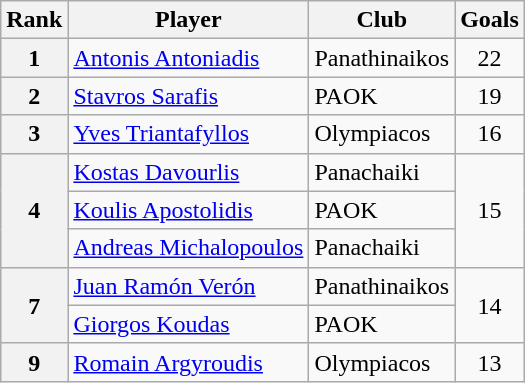<table class="wikitable" style="text-align:center">
<tr>
<th>Rank</th>
<th>Player</th>
<th>Club</th>
<th>Goals</th>
</tr>
<tr>
<th>1</th>
<td align="left"> <a href='#'>Antonis Antoniadis</a></td>
<td align="left">Panathinaikos</td>
<td>22</td>
</tr>
<tr>
<th>2</th>
<td align="left"> <a href='#'>Stavros Sarafis</a></td>
<td align="left">PAOK</td>
<td>19</td>
</tr>
<tr>
<th>3</th>
<td align="left"> <a href='#'>Yves Triantafyllos</a></td>
<td align="left">Olympiacos</td>
<td>16</td>
</tr>
<tr>
<th rowspan="3">4</th>
<td align="left"> <a href='#'>Kostas Davourlis</a></td>
<td align="left">Panachaiki</td>
<td rowspan="3">15</td>
</tr>
<tr>
<td align="left"> <a href='#'>Koulis Apostolidis</a></td>
<td align="left">PAOK</td>
</tr>
<tr>
<td align="left"> <a href='#'>Andreas Michalopoulos</a></td>
<td align="left">Panachaiki</td>
</tr>
<tr>
<th rowspan="2">7</th>
<td align="left"> <a href='#'>Juan Ramón Verón</a></td>
<td align="left">Panathinaikos</td>
<td rowspan="2">14</td>
</tr>
<tr>
<td align="left"> <a href='#'>Giorgos Koudas</a></td>
<td align="left">PAOK</td>
</tr>
<tr>
<th>9</th>
<td align="left"> <a href='#'>Romain Argyroudis</a></td>
<td align="left">Olympiacos</td>
<td>13</td>
</tr>
</table>
